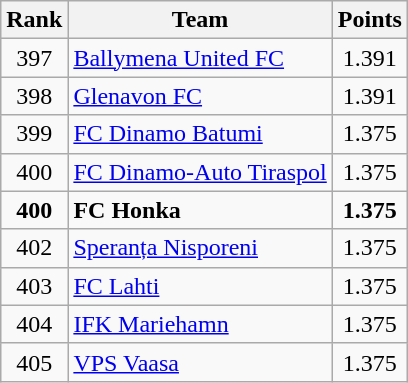<table class="wikitable" style="text-align: center;">
<tr>
<th>Rank</th>
<th>Team</th>
<th>Points</th>
</tr>
<tr>
<td>397</td>
<td align=left> <a href='#'>Ballymena United FC</a></td>
<td>1.391</td>
</tr>
<tr>
<td>398</td>
<td align=left> <a href='#'>Glenavon FC</a></td>
<td>1.391</td>
</tr>
<tr>
<td>399</td>
<td align=left> <a href='#'>FC Dinamo Batumi</a></td>
<td>1.375</td>
</tr>
<tr>
<td>400</td>
<td align=left> <a href='#'>FC Dinamo-Auto Tiraspol</a></td>
<td>1.375</td>
</tr>
<tr>
<td><strong>400</strong></td>
<td align=left> <strong>FC Honka</strong></td>
<td><strong> 1.375 </strong></td>
</tr>
<tr>
<td>402</td>
<td align=left> <a href='#'>Speranța Nisporeni</a></td>
<td>1.375</td>
</tr>
<tr>
<td>403</td>
<td align=left> <a href='#'>FC Lahti</a></td>
<td>1.375</td>
</tr>
<tr>
<td>404</td>
<td align=left> <a href='#'>IFK Mariehamn</a></td>
<td>1.375</td>
</tr>
<tr>
<td>405</td>
<td align=left> <a href='#'>VPS Vaasa</a></td>
<td>1.375</td>
</tr>
</table>
